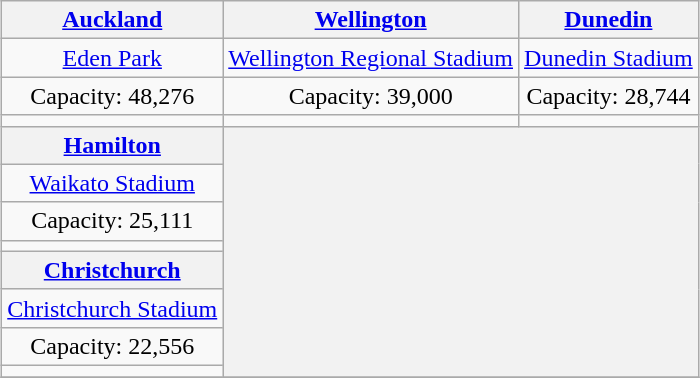<table class="wikitable" style="text-align:center; margin:0 auto; clear:both">
<tr>
<th><a href='#'>Auckland</a></th>
<th><a href='#'>Wellington</a></th>
<th><a href='#'>Dunedin</a></th>
</tr>
<tr>
<td><a href='#'>Eden Park</a></td>
<td><a href='#'>Wellington Regional Stadium</a></td>
<td><a href='#'>Dunedin Stadium</a></td>
</tr>
<tr>
<td>Capacity: 48,276</td>
<td>Capacity: 39,000</td>
<td>Capacity: 28,744</td>
</tr>
<tr>
<td></td>
<td></td>
<td></td>
</tr>
<tr>
<th><a href='#'>Hamilton</a></th>
<th rowspan="8" colspan="2"></th>
</tr>
<tr>
<td><a href='#'>Waikato Stadium</a></td>
</tr>
<tr>
<td>Capacity: 25,111</td>
</tr>
<tr>
<td></td>
</tr>
<tr>
<th><a href='#'>Christchurch</a></th>
</tr>
<tr>
<td><a href='#'>Christchurch Stadium</a></td>
</tr>
<tr>
<td>Capacity: 22,556</td>
</tr>
<tr>
<td></td>
</tr>
<tr>
</tr>
</table>
